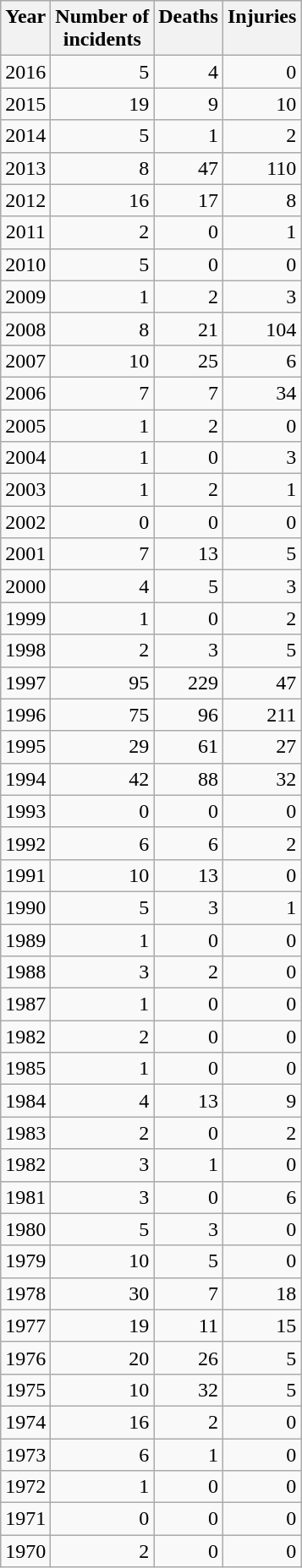<table class="wikitable sortable collapsible collapsed floatright" style="text-align:right">
<tr style="background:#ececec; vertical-align:top;">
<th>Year</th>
<th>Number of<br>incidents</th>
<th>Deaths</th>
<th>Injuries</th>
</tr>
<tr>
<td align=center>2016</td>
<td>5</td>
<td>4</td>
<td>0</td>
</tr>
<tr>
<td align=center>2015</td>
<td>19</td>
<td>9</td>
<td>10</td>
</tr>
<tr>
<td align=center>2014</td>
<td>5</td>
<td>1</td>
<td>2</td>
</tr>
<tr>
<td align=center>2013</td>
<td>8</td>
<td>47</td>
<td>110</td>
</tr>
<tr>
<td align=center>2012</td>
<td>16</td>
<td>17</td>
<td>8</td>
</tr>
<tr>
<td align=center>2011</td>
<td>2</td>
<td>0</td>
<td>1</td>
</tr>
<tr>
<td align=center>2010</td>
<td>5</td>
<td>0</td>
<td>0</td>
</tr>
<tr>
<td align=center>2009</td>
<td>1</td>
<td>2</td>
<td>3</td>
</tr>
<tr>
<td align=center>2008</td>
<td>8</td>
<td>21</td>
<td>104</td>
</tr>
<tr>
<td align=center>2007</td>
<td>10</td>
<td>25</td>
<td>6</td>
</tr>
<tr>
<td align=center>2006</td>
<td>7</td>
<td>7</td>
<td>34</td>
</tr>
<tr>
<td align=center>2005</td>
<td>1</td>
<td>2</td>
<td>0</td>
</tr>
<tr>
<td align=center>2004</td>
<td>1</td>
<td>0</td>
<td>3</td>
</tr>
<tr>
<td align=center>2003</td>
<td>1</td>
<td>2</td>
<td>1</td>
</tr>
<tr>
<td align=center>2002</td>
<td>0</td>
<td>0</td>
<td>0</td>
</tr>
<tr>
<td align=center>2001</td>
<td>7</td>
<td>13</td>
<td>5</td>
</tr>
<tr>
<td align=center>2000</td>
<td>4</td>
<td>5</td>
<td>3</td>
</tr>
<tr>
<td align=center>1999</td>
<td>1</td>
<td>0</td>
<td>2</td>
</tr>
<tr>
<td align=center>1998</td>
<td>2</td>
<td>3</td>
<td>5</td>
</tr>
<tr>
<td align=center>1997</td>
<td>95</td>
<td>229</td>
<td>47</td>
</tr>
<tr>
<td align=center>1996</td>
<td>75</td>
<td>96</td>
<td>211</td>
</tr>
<tr>
<td align=center>1995</td>
<td>29</td>
<td>61</td>
<td>27</td>
</tr>
<tr>
<td align=center>1994</td>
<td>42</td>
<td>88</td>
<td>32</td>
</tr>
<tr>
<td align=center>1993</td>
<td>0</td>
<td>0</td>
<td>0</td>
</tr>
<tr>
<td align=center>1992</td>
<td>6</td>
<td>6</td>
<td>2</td>
</tr>
<tr>
<td align=center>1991</td>
<td>10</td>
<td>13</td>
<td>0</td>
</tr>
<tr>
<td align=center>1990</td>
<td>5</td>
<td>3</td>
<td>1</td>
</tr>
<tr>
<td align=center>1989</td>
<td>1</td>
<td>0</td>
<td>0</td>
</tr>
<tr>
<td align=center>1988</td>
<td>3</td>
<td>2</td>
<td>0</td>
</tr>
<tr>
<td align=center>1987</td>
<td>1</td>
<td>0</td>
<td>0</td>
</tr>
<tr>
<td align=center>1982</td>
<td>2</td>
<td>0</td>
<td>0</td>
</tr>
<tr>
<td align=center>1985</td>
<td>1</td>
<td>0</td>
<td>0</td>
</tr>
<tr>
<td align=center>1984</td>
<td>4</td>
<td>13</td>
<td>9</td>
</tr>
<tr>
<td align=center>1983</td>
<td>2</td>
<td>0</td>
<td>2</td>
</tr>
<tr>
<td align=center>1982</td>
<td>3</td>
<td>1</td>
<td>0</td>
</tr>
<tr>
<td align=center>1981</td>
<td>3</td>
<td>0</td>
<td>6</td>
</tr>
<tr>
<td align=center>1980</td>
<td>5</td>
<td>3</td>
<td>0</td>
</tr>
<tr>
<td align=center>1979</td>
<td>10</td>
<td>5</td>
<td>0</td>
</tr>
<tr>
<td align=center>1978</td>
<td>30</td>
<td>7</td>
<td>18</td>
</tr>
<tr>
<td align=center>1977</td>
<td>19</td>
<td>11</td>
<td>15</td>
</tr>
<tr>
<td align=center>1976</td>
<td>20</td>
<td>26</td>
<td>5</td>
</tr>
<tr>
<td align=center>1975</td>
<td>10</td>
<td>32</td>
<td>5</td>
</tr>
<tr>
<td align=center>1974</td>
<td>16</td>
<td>2</td>
<td>0</td>
</tr>
<tr>
<td align=center>1973</td>
<td>6</td>
<td>1</td>
<td>0</td>
</tr>
<tr>
<td align=center>1972</td>
<td>1</td>
<td>0</td>
<td>0</td>
</tr>
<tr>
<td align=center>1971</td>
<td>0</td>
<td>0</td>
<td>0</td>
</tr>
<tr>
<td align=center>1970</td>
<td>2</td>
<td>0</td>
<td>0</td>
</tr>
</table>
